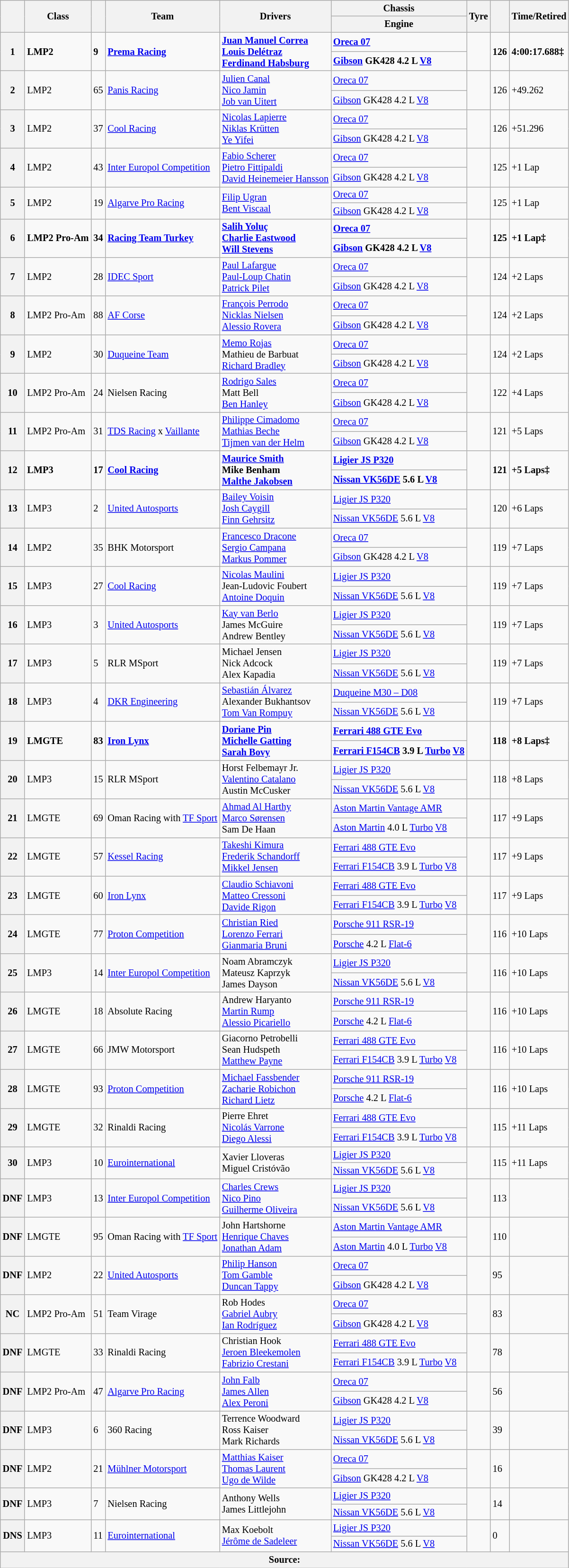<table class="wikitable" style="font-size:85%;">
<tr>
<th rowspan="2"></th>
<th rowspan="2">Class</th>
<th rowspan="2"></th>
<th rowspan="2">Team</th>
<th rowspan="2">Drivers</th>
<th>Chassis</th>
<th rowspan="2">Tyre</th>
<th rowspan="2"></th>
<th rowspan="2">Time/Retired</th>
</tr>
<tr>
<th>Engine</th>
</tr>
<tr>
<th rowspan="2">1</th>
<td rowspan="2"><strong>LMP2</strong></td>
<td rowspan="2"><strong>9</strong></td>
<td rowspan="2"><strong> <a href='#'>Prema Racing</a></strong></td>
<td rowspan="2"><strong> <a href='#'>Juan Manuel Correa</a><br> <a href='#'>Louis Delétraz</a><br> <a href='#'>Ferdinand Habsburg</a></strong></td>
<td><strong><a href='#'>Oreca 07</a></strong></td>
<td rowspan="2"></td>
<td rowspan="2"><strong>126</strong></td>
<td rowspan="2"><strong>4:00:17.688‡</strong></td>
</tr>
<tr>
<td><strong><a href='#'>Gibson</a> GK428 4.2 L <a href='#'>V8</a></strong></td>
</tr>
<tr>
<th rowspan="2">2</th>
<td rowspan="2">LMP2</td>
<td rowspan="2">65</td>
<td rowspan="2"> <a href='#'>Panis Racing</a></td>
<td rowspan="2"> <a href='#'>Julien Canal</a><br> <a href='#'>Nico Jamin</a><br> <a href='#'>Job van Uitert</a></td>
<td><a href='#'>Oreca 07</a></td>
<td rowspan="2"></td>
<td rowspan="2">126</td>
<td rowspan="2">+49.262</td>
</tr>
<tr>
<td><a href='#'>Gibson</a> GK428 4.2 L <a href='#'>V8</a></td>
</tr>
<tr>
<th rowspan="2">3</th>
<td rowspan="2">LMP2</td>
<td rowspan="2">37</td>
<td rowspan="2"> <a href='#'>Cool Racing</a></td>
<td rowspan="2"> <a href='#'>Nicolas Lapierre</a><br> <a href='#'>Niklas Krütten</a><br> <a href='#'>Ye Yifei</a></td>
<td><a href='#'>Oreca 07</a></td>
<td rowspan="2"></td>
<td rowspan="2">126</td>
<td rowspan="2">+51.296</td>
</tr>
<tr>
<td><a href='#'>Gibson</a> GK428 4.2 L <a href='#'>V8</a></td>
</tr>
<tr>
<th rowspan="2">4</th>
<td rowspan="2">LMP2</td>
<td rowspan="2">43</td>
<td rowspan="2"> <a href='#'>Inter Europol Competition</a></td>
<td rowspan="2"> <a href='#'>Fabio Scherer</a><br> <a href='#'>Pietro Fittipaldi</a><br> <a href='#'>David Heinemeier Hansson</a></td>
<td><a href='#'>Oreca 07</a></td>
<td rowspan="2"></td>
<td rowspan="2">125</td>
<td rowspan="2">+1 Lap</td>
</tr>
<tr>
<td><a href='#'>Gibson</a> GK428 4.2 L <a href='#'>V8</a></td>
</tr>
<tr>
<th rowspan="2">5</th>
<td rowspan="2">LMP2</td>
<td rowspan="2">19</td>
<td rowspan="2"> <a href='#'>Algarve Pro Racing</a></td>
<td rowspan="2"> <a href='#'>Filip Ugran</a><br> <a href='#'>Bent Viscaal</a></td>
<td><a href='#'>Oreca 07</a></td>
<td rowspan="2"></td>
<td rowspan="2">125</td>
<td rowspan="2">+1 Lap</td>
</tr>
<tr>
<td><a href='#'>Gibson</a> GK428 4.2 L <a href='#'>V8</a></td>
</tr>
<tr>
<th rowspan="2">6</th>
<td rowspan="2"><strong>LMP2 Pro-Am</strong></td>
<td rowspan="2"><strong>34</strong></td>
<td rowspan="2"><strong> <a href='#'>Racing Team Turkey</a></strong></td>
<td rowspan="2"><strong> <a href='#'>Salih Yoluç</a><br> <a href='#'>Charlie Eastwood</a><br> <a href='#'>Will Stevens</a></strong></td>
<td><strong><a href='#'>Oreca 07</a></strong></td>
<td rowspan="2"></td>
<td rowspan="2"><strong>125</strong></td>
<td rowspan="2"><strong>+1 Lap‡</strong></td>
</tr>
<tr>
<td><strong><a href='#'>Gibson</a> GK428 4.2 L <a href='#'>V8</a></strong></td>
</tr>
<tr>
<th rowspan="2">7</th>
<td rowspan="2">LMP2</td>
<td rowspan="2">28</td>
<td rowspan="2"> <a href='#'>IDEC Sport</a></td>
<td rowspan="2"> <a href='#'>Paul Lafargue</a><br> <a href='#'>Paul-Loup Chatin</a><br> <a href='#'>Patrick Pilet</a></td>
<td><a href='#'>Oreca 07</a></td>
<td rowspan="2"></td>
<td rowspan="2">124</td>
<td rowspan="2">+2 Laps</td>
</tr>
<tr>
<td><a href='#'>Gibson</a> GK428 4.2 L <a href='#'>V8</a></td>
</tr>
<tr>
<th rowspan="2">8</th>
<td rowspan="2">LMP2 Pro-Am</td>
<td rowspan="2">88</td>
<td rowspan="2"> <a href='#'>AF Corse</a></td>
<td rowspan="2"> <a href='#'>François Perrodo</a><br> <a href='#'>Nicklas Nielsen</a><br> <a href='#'>Alessio Rovera</a></td>
<td><a href='#'>Oreca 07</a></td>
<td rowspan="2"></td>
<td rowspan="2">124</td>
<td rowspan="2">+2 Laps</td>
</tr>
<tr>
<td><a href='#'>Gibson</a> GK428 4.2 L <a href='#'>V8</a></td>
</tr>
<tr>
<th rowspan="2">9</th>
<td rowspan="2">LMP2</td>
<td rowspan="2">30</td>
<td rowspan="2"> <a href='#'>Duqueine Team</a></td>
<td rowspan="2"> <a href='#'>Memo Rojas</a><br> Mathieu de Barbuat<br> <a href='#'>Richard Bradley</a></td>
<td><a href='#'>Oreca 07</a></td>
<td rowspan="2"></td>
<td rowspan="2">124</td>
<td rowspan="2">+2 Laps</td>
</tr>
<tr>
<td><a href='#'>Gibson</a> GK428 4.2 L <a href='#'>V8</a></td>
</tr>
<tr>
<th rowspan="2">10</th>
<td rowspan="2">LMP2 Pro-Am</td>
<td rowspan="2">24</td>
<td rowspan="2"> Nielsen Racing</td>
<td rowspan="2"> <a href='#'>Rodrigo Sales</a><br> Matt Bell<br> <a href='#'>Ben Hanley</a></td>
<td><a href='#'>Oreca 07</a></td>
<td rowspan="2"></td>
<td rowspan="2">122</td>
<td rowspan="2">+4 Laps</td>
</tr>
<tr>
<td><a href='#'>Gibson</a> GK428 4.2 L <a href='#'>V8</a></td>
</tr>
<tr>
<th rowspan="2">11</th>
<td rowspan="2">LMP2 Pro-Am</td>
<td rowspan="2">31</td>
<td rowspan="2"> <a href='#'>TDS Racing</a> x <a href='#'>Vaillante</a></td>
<td rowspan="2"> <a href='#'>Philippe Cimadomo</a><br> <a href='#'>Mathias Beche</a><br> <a href='#'>Tijmen van der Helm</a></td>
<td><a href='#'>Oreca 07</a></td>
<td rowspan="2"></td>
<td rowspan="2">121</td>
<td rowspan="2">+5 Laps</td>
</tr>
<tr>
<td><a href='#'>Gibson</a> GK428 4.2 L <a href='#'>V8</a></td>
</tr>
<tr>
<th rowspan="2">12</th>
<td rowspan="2"><strong>LMP3</strong></td>
<td rowspan="2"><strong>17</strong></td>
<td rowspan="2"><strong> <a href='#'>Cool Racing</a></strong></td>
<td rowspan="2"><strong> <a href='#'>Maurice Smith</a><br> Mike Benham<br> <a href='#'>Malthe Jakobsen</a></strong></td>
<td><strong><a href='#'>Ligier JS P320</a></strong></td>
<td rowspan="2"></td>
<td rowspan="2"><strong>121</strong></td>
<td rowspan="2"><strong>+5 Laps‡</strong></td>
</tr>
<tr>
<td><strong><a href='#'>Nissan VK56DE</a> 5.6 L <a href='#'>V8</a></strong></td>
</tr>
<tr>
<th rowspan="2">13</th>
<td rowspan="2">LMP3</td>
<td rowspan="2">2</td>
<td rowspan="2"> <a href='#'>United Autosports</a></td>
<td rowspan="2"> <a href='#'>Bailey Voisin</a><br> <a href='#'>Josh Caygill</a><br> <a href='#'>Finn Gehrsitz</a></td>
<td><a href='#'>Ligier JS P320</a></td>
<td rowspan="2"></td>
<td rowspan="2">120</td>
<td rowspan="2">+6 Laps</td>
</tr>
<tr>
<td><a href='#'>Nissan VK56DE</a> 5.6 L <a href='#'>V8</a></td>
</tr>
<tr>
<th rowspan="2">14</th>
<td rowspan="2">LMP2</td>
<td rowspan="2">35</td>
<td rowspan="2"> BHK Motorsport</td>
<td rowspan="2"> <a href='#'>Francesco Dracone</a><br> <a href='#'>Sergio Campana</a><br> <a href='#'>Markus Pommer</a></td>
<td><a href='#'>Oreca 07</a></td>
<td rowspan="2"></td>
<td rowspan="2">119</td>
<td rowspan="2">+7 Laps</td>
</tr>
<tr>
<td><a href='#'>Gibson</a> GK428 4.2 L <a href='#'>V8</a></td>
</tr>
<tr>
<th rowspan="2">15</th>
<td rowspan="2">LMP3</td>
<td rowspan="2">27</td>
<td rowspan="2"> <a href='#'>Cool Racing</a></td>
<td rowspan="2"> <a href='#'>Nicolas Maulini</a><br> Jean-Ludovic Foubert<br> <a href='#'>Antoine Doquin</a></td>
<td><a href='#'>Ligier JS P320</a></td>
<td rowspan="2"></td>
<td rowspan="2">119</td>
<td rowspan="2">+7 Laps</td>
</tr>
<tr>
<td><a href='#'>Nissan VK56DE</a> 5.6 L <a href='#'>V8</a></td>
</tr>
<tr>
<th rowspan="2">16</th>
<td rowspan="2">LMP3</td>
<td rowspan="2">3</td>
<td rowspan="2"> <a href='#'>United Autosports</a></td>
<td rowspan="2"> <a href='#'>Kay van Berlo</a><br> James McGuire<br> Andrew Bentley</td>
<td><a href='#'>Ligier JS P320</a></td>
<td rowspan="2"></td>
<td rowspan="2">119</td>
<td rowspan="2">+7 Laps</td>
</tr>
<tr>
<td><a href='#'>Nissan VK56DE</a> 5.6 L <a href='#'>V8</a></td>
</tr>
<tr>
<th rowspan="2">17</th>
<td rowspan="2">LMP3</td>
<td rowspan="2">5</td>
<td rowspan="2"> RLR MSport</td>
<td rowspan="2"> Michael Jensen<br> Nick Adcock<br> Alex Kapadia</td>
<td><a href='#'>Ligier JS P320</a></td>
<td rowspan="2"></td>
<td rowspan="2">119</td>
<td rowspan="2">+7 Laps</td>
</tr>
<tr>
<td><a href='#'>Nissan VK56DE</a> 5.6 L <a href='#'>V8</a></td>
</tr>
<tr>
<th rowspan="2">18</th>
<td rowspan="2">LMP3</td>
<td rowspan="2">4</td>
<td rowspan="2"> <a href='#'>DKR Engineering</a></td>
<td rowspan="2"> <a href='#'>Sebastián Álvarez</a><br> Alexander Bukhantsov<br> <a href='#'>Tom Van Rompuy</a></td>
<td><a href='#'>Duqueine M30 – D08</a></td>
<td rowspan="2"></td>
<td rowspan="2">119</td>
<td rowspan="2">+7 Laps</td>
</tr>
<tr>
<td><a href='#'>Nissan VK56DE</a> 5.6 L <a href='#'>V8</a></td>
</tr>
<tr>
<th rowspan="2">19</th>
<td rowspan="2"><strong>LMGTE</strong></td>
<td rowspan="2"><strong>83</strong></td>
<td rowspan="2"><strong> <a href='#'>Iron Lynx</a></strong></td>
<td rowspan="2"><strong> <a href='#'>Doriane Pin</a><br> <a href='#'>Michelle Gatting</a><br> <a href='#'>Sarah Bovy</a></strong></td>
<td><a href='#'><strong>Ferrari 488 GTE Evo</strong></a></td>
<td rowspan="2"></td>
<td rowspan="2"><strong>118</strong></td>
<td rowspan="2"><strong>+8 Laps‡</strong></td>
</tr>
<tr>
<td><strong><a href='#'>Ferrari F154CB</a> 3.9 L <a href='#'>Turbo</a> <a href='#'>V8</a></strong></td>
</tr>
<tr>
<th rowspan="2">20</th>
<td rowspan="2">LMP3</td>
<td rowspan="2">15</td>
<td rowspan="2"> RLR MSport</td>
<td rowspan="2"> Horst Felbemayr Jr.<br> <a href='#'>Valentino Catalano</a><br> Austin McCusker</td>
<td><a href='#'>Ligier JS P320</a></td>
<td rowspan="2"></td>
<td rowspan="2">118</td>
<td rowspan="2">+8 Laps</td>
</tr>
<tr>
<td><a href='#'>Nissan VK56DE</a> 5.6 L <a href='#'>V8</a></td>
</tr>
<tr>
<th rowspan="2">21</th>
<td rowspan="2">LMGTE</td>
<td rowspan="2">69</td>
<td rowspan="2"> Oman Racing with <a href='#'>TF Sport</a></td>
<td rowspan="2"> <a href='#'>Ahmad Al Harthy</a><br> <a href='#'>Marco Sørensen</a><br> Sam De Haan</td>
<td><a href='#'>Aston Martin Vantage AMR</a></td>
<td rowspan="2"></td>
<td rowspan="2">117</td>
<td rowspan="2">+9 Laps</td>
</tr>
<tr>
<td><a href='#'>Aston Martin</a> 4.0 L <a href='#'>Turbo</a> <a href='#'>V8</a></td>
</tr>
<tr>
<th rowspan="2">22</th>
<td rowspan="2">LMGTE</td>
<td rowspan="2">57</td>
<td rowspan="2"> <a href='#'>Kessel Racing</a></td>
<td rowspan="2"> <a href='#'>Takeshi Kimura</a><br> <a href='#'>Frederik Schandorff</a><br> <a href='#'>Mikkel Jensen</a></td>
<td><a href='#'>Ferrari 488 GTE Evo</a></td>
<td rowspan="2"></td>
<td rowspan="2">117</td>
<td rowspan="2">+9 Laps</td>
</tr>
<tr>
<td><a href='#'>Ferrari F154CB</a> 3.9 L <a href='#'>Turbo</a> <a href='#'>V8</a></td>
</tr>
<tr>
<th rowspan="2">23</th>
<td rowspan="2">LMGTE</td>
<td rowspan="2">60</td>
<td rowspan="2"> <a href='#'>Iron Lynx</a></td>
<td rowspan="2"> <a href='#'>Claudio Schiavoni</a><br> <a href='#'>Matteo Cressoni</a><br> <a href='#'>Davide Rigon</a></td>
<td><a href='#'>Ferrari 488 GTE Evo</a></td>
<td rowspan="2"></td>
<td rowspan="2">117</td>
<td rowspan="2">+9 Laps</td>
</tr>
<tr>
<td><a href='#'>Ferrari F154CB</a> 3.9 L <a href='#'>Turbo</a> <a href='#'>V8</a></td>
</tr>
<tr>
<th rowspan="2">24</th>
<td rowspan="2">LMGTE</td>
<td rowspan="2">77</td>
<td rowspan="2"> <a href='#'>Proton Competition</a></td>
<td rowspan="2"> <a href='#'>Christian Ried</a><br> <a href='#'>Lorenzo Ferrari</a><br> <a href='#'>Gianmaria Bruni</a></td>
<td><a href='#'>Porsche 911 RSR-19</a></td>
<td rowspan="2"></td>
<td rowspan="2">116</td>
<td rowspan="2">+10 Laps</td>
</tr>
<tr>
<td><a href='#'>Porsche</a> 4.2 L <a href='#'>Flat-6</a></td>
</tr>
<tr>
<th rowspan="2">25</th>
<td rowspan="2">LMP3</td>
<td rowspan="2">14</td>
<td rowspan="2"> <a href='#'>Inter Europol Competition</a></td>
<td rowspan="2"> Noam Abramczyk<br> Mateusz Kaprzyk<br> James Dayson</td>
<td><a href='#'>Ligier JS P320</a></td>
<td rowspan="2"></td>
<td rowspan="2">116</td>
<td rowspan="2">+10 Laps</td>
</tr>
<tr>
<td><a href='#'>Nissan VK56DE</a> 5.6 L <a href='#'>V8</a></td>
</tr>
<tr>
<th rowspan="2">26</th>
<td rowspan="2">LMGTE</td>
<td rowspan="2">18</td>
<td rowspan="2"> Absolute Racing</td>
<td rowspan="2"> Andrew Haryanto<br> <a href='#'>Martin Rump</a><br> <a href='#'>Alessio Picariello</a></td>
<td><a href='#'>Porsche 911 RSR-19</a></td>
<td rowspan="2"></td>
<td rowspan="2">116</td>
<td rowspan="2">+10 Laps</td>
</tr>
<tr>
<td><a href='#'>Porsche</a> 4.2 L <a href='#'>Flat-6</a></td>
</tr>
<tr>
<th rowspan="2">27</th>
<td rowspan="2">LMGTE</td>
<td rowspan="2">66</td>
<td rowspan="2"> JMW Motorsport</td>
<td rowspan="2"> Giacorno Petrobelli<br> Sean Hudspeth<br> <a href='#'>Matthew Payne</a></td>
<td><a href='#'>Ferrari 488 GTE Evo</a></td>
<td rowspan="2"></td>
<td rowspan="2">116</td>
<td rowspan="2">+10 Laps</td>
</tr>
<tr>
<td><a href='#'>Ferrari F154CB</a> 3.9 L <a href='#'>Turbo</a> <a href='#'>V8</a></td>
</tr>
<tr>
<th rowspan="2">28</th>
<td rowspan="2">LMGTE</td>
<td rowspan="2">93</td>
<td rowspan="2"> <a href='#'>Proton Competition</a></td>
<td rowspan="2"> <a href='#'>Michael Fassbender</a><br> <a href='#'>Zacharie Robichon</a><br> <a href='#'>Richard Lietz</a></td>
<td><a href='#'>Porsche 911 RSR-19</a></td>
<td rowspan="2"></td>
<td rowspan="2">116</td>
<td rowspan="2">+10 Laps</td>
</tr>
<tr>
<td><a href='#'>Porsche</a> 4.2 L <a href='#'>Flat-6</a></td>
</tr>
<tr>
<th rowspan="2">29</th>
<td rowspan="2">LMGTE</td>
<td rowspan="2">32</td>
<td rowspan="2"> Rinaldi Racing</td>
<td rowspan="2"> Pierre Ehret<br> <a href='#'>Nicolás Varrone</a><br> <a href='#'>Diego Alessi</a></td>
<td><a href='#'>Ferrari 488 GTE Evo</a></td>
<td rowspan="2"></td>
<td rowspan="2">115</td>
<td rowspan="2">+11 Laps</td>
</tr>
<tr>
<td><a href='#'>Ferrari F154CB</a> 3.9 L <a href='#'>Turbo</a> <a href='#'>V8</a></td>
</tr>
<tr>
<th rowspan="2">30</th>
<td rowspan="2">LMP3</td>
<td rowspan="2">10</td>
<td rowspan="2"> <a href='#'>Eurointernational</a></td>
<td rowspan="2"> Xavier Lloveras<br> Miguel Cristóvão</td>
<td><a href='#'>Ligier JS P320</a></td>
<td rowspan="2"></td>
<td rowspan="2">115</td>
<td rowspan="2">+11 Laps</td>
</tr>
<tr>
<td><a href='#'>Nissan VK56DE</a> 5.6 L <a href='#'>V8</a></td>
</tr>
<tr>
<th rowspan="2">DNF</th>
<td rowspan="2">LMP3</td>
<td rowspan="2">13</td>
<td rowspan="2"> <a href='#'>Inter Europol Competition</a></td>
<td rowspan="2"> <a href='#'>Charles Crews</a><br> <a href='#'>Nico Pino</a><br> <a href='#'>Guilherme Oliveira</a></td>
<td><a href='#'>Ligier JS P320</a></td>
<td rowspan="2"></td>
<td rowspan="2">113</td>
<td rowspan="2"></td>
</tr>
<tr>
<td><a href='#'>Nissan VK56DE</a> 5.6 L <a href='#'>V8</a></td>
</tr>
<tr>
<th rowspan="2">DNF</th>
<td rowspan="2">LMGTE</td>
<td rowspan="2">95</td>
<td rowspan="2"> Oman Racing with <a href='#'>TF Sport</a></td>
<td rowspan="2"> John Hartshorne<br> <a href='#'>Henrique Chaves</a><br> <a href='#'>Jonathan Adam</a></td>
<td><a href='#'>Aston Martin Vantage AMR</a></td>
<td rowspan="2"></td>
<td rowspan="2">110</td>
<td rowspan="2"></td>
</tr>
<tr>
<td><a href='#'>Aston Martin</a> 4.0 L <a href='#'>Turbo</a> <a href='#'>V8</a></td>
</tr>
<tr>
<th rowspan="2">DNF</th>
<td rowspan="2">LMP2</td>
<td rowspan="2">22</td>
<td rowspan="2"> <a href='#'>United Autosports</a></td>
<td rowspan="2"> <a href='#'>Philip Hanson</a><br> <a href='#'>Tom Gamble</a><br> <a href='#'>Duncan Tappy</a></td>
<td><a href='#'>Oreca 07</a></td>
<td rowspan="2"></td>
<td rowspan="2">95</td>
<td rowspan="2"></td>
</tr>
<tr>
<td><a href='#'>Gibson</a> GK428 4.2 L <a href='#'>V8</a></td>
</tr>
<tr>
<th rowspan="2">NC</th>
<td rowspan="2">LMP2 Pro-Am</td>
<td rowspan="2">51</td>
<td rowspan="2"> Team Virage</td>
<td rowspan="2"> Rob Hodes<br> <a href='#'>Gabriel Aubry</a><br> <a href='#'>Ian Rodríguez</a></td>
<td><a href='#'>Oreca 07</a></td>
<td rowspan="2"></td>
<td rowspan="2">83</td>
<td rowspan="2"></td>
</tr>
<tr>
<td><a href='#'>Gibson</a> GK428 4.2 L <a href='#'>V8</a></td>
</tr>
<tr>
<th rowspan="2">DNF</th>
<td rowspan="2">LMGTE</td>
<td rowspan="2">33</td>
<td rowspan="2"> Rinaldi Racing</td>
<td rowspan="2"> Christian Hook<br> <a href='#'>Jeroen Bleekemolen</a><br> <a href='#'>Fabrizio Crestani</a></td>
<td><a href='#'>Ferrari 488 GTE Evo</a></td>
<td rowspan="2"></td>
<td rowspan="2">78</td>
<td rowspan="2"></td>
</tr>
<tr>
<td><a href='#'>Ferrari F154CB</a> 3.9 L <a href='#'>Turbo</a> <a href='#'>V8</a></td>
</tr>
<tr>
<th rowspan="2">DNF</th>
<td rowspan="2">LMP2 Pro-Am</td>
<td rowspan="2">47</td>
<td rowspan="2"> <a href='#'>Algarve Pro Racing</a></td>
<td rowspan="2"> <a href='#'>John Falb</a><br> <a href='#'>James Allen</a><br> <a href='#'>Alex Peroni</a></td>
<td><a href='#'>Oreca 07</a></td>
<td rowspan="2"></td>
<td rowspan="2">56</td>
<td rowspan="2"></td>
</tr>
<tr>
<td><a href='#'>Gibson</a> GK428 4.2 L <a href='#'>V8</a></td>
</tr>
<tr>
<th rowspan="2">DNF</th>
<td rowspan="2">LMP3</td>
<td rowspan="2">6</td>
<td rowspan="2"> 360 Racing</td>
<td rowspan="2"> Terrence Woodward<br> Ross Kaiser<br> Mark Richards</td>
<td><a href='#'>Ligier JS P320</a></td>
<td rowspan="2"></td>
<td rowspan="2">39</td>
<td rowspan="2"></td>
</tr>
<tr>
<td><a href='#'>Nissan VK56DE</a> 5.6 L <a href='#'>V8</a></td>
</tr>
<tr>
<th rowspan="2">DNF</th>
<td rowspan="2">LMP2</td>
<td rowspan="2">21</td>
<td rowspan="2"> <a href='#'>Mühlner Motorsport</a></td>
<td rowspan="2"> <a href='#'>Matthias Kaiser</a><br> <a href='#'>Thomas Laurent</a><br> <a href='#'>Ugo de Wilde</a></td>
<td><a href='#'>Oreca 07</a></td>
<td rowspan="2"></td>
<td rowspan="2">16</td>
<td rowspan="2"></td>
</tr>
<tr>
<td><a href='#'>Gibson</a> GK428 4.2 L <a href='#'>V8</a></td>
</tr>
<tr>
<th rowspan="2">DNF</th>
<td rowspan="2">LMP3</td>
<td rowspan="2">7</td>
<td rowspan="2"> Nielsen Racing</td>
<td rowspan="2"> Anthony Wells<br> James Littlejohn</td>
<td><a href='#'>Ligier JS P320</a></td>
<td rowspan="2"></td>
<td rowspan="2">14</td>
<td rowspan="2"></td>
</tr>
<tr>
<td><a href='#'>Nissan VK56DE</a> 5.6 L <a href='#'>V8</a></td>
</tr>
<tr>
<th rowspan="2">DNS</th>
<td rowspan="2">LMP3</td>
<td rowspan="2">11</td>
<td rowspan="2"> <a href='#'>Eurointernational</a></td>
<td rowspan="2"> Max Koebolt<br> <a href='#'>Jérôme de Sadeleer</a></td>
<td><a href='#'>Ligier JS P320</a></td>
<td rowspan="2"></td>
<td rowspan="2">0</td>
<td rowspan="2"></td>
</tr>
<tr>
<td><a href='#'>Nissan VK56DE</a> 5.6 L <a href='#'>V8</a></td>
</tr>
<tr>
<th colspan="9">Source:</th>
</tr>
</table>
